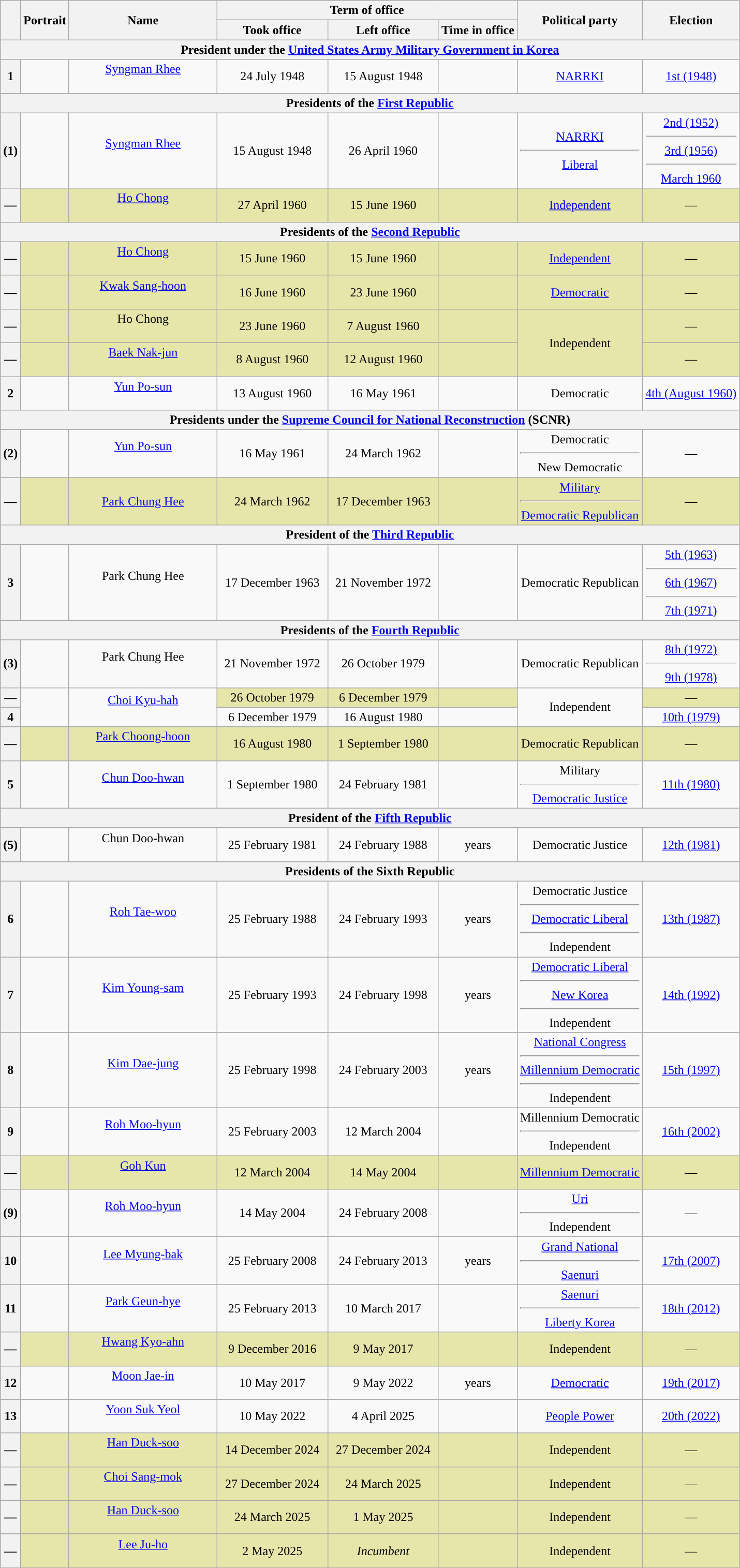<table class="wikitable" style="text-align:center">
<tr>
<th rowspan="2"></th>
<th rowspan="2">Portrait</th>
<th rowspan="2" width="20%">Name<br></th>
<th colspan="3">Term of office</th>
<th rowspan="2">Political party</th>
<th rowspan="2">Election</th>
</tr>
<tr>
<th width="15%">Took office</th>
<th width="15%">Left office</th>
<th>Time in office</th>
</tr>
<tr>
<th colspan="8">President under the <a href='#'>United States Army Military Government in Korea</a></th>
</tr>
<tr>
<th style="background:">1</th>
<td></td>
<td><a href='#'>Syngman Rhee</a><br><br></td>
<td>24 July 1948</td>
<td>15 August 1948</td>
<td></td>
<td><a href='#'>NARRKI</a></td>
<td><a href='#'>1st (1948)</a></td>
</tr>
<tr>
<th colspan="8">Presidents of the <a href='#'>First Republic</a></th>
</tr>
<tr>
<th style="background:">(1)</th>
<td></td>
<td><a href='#'>Syngman Rhee</a><br><br></td>
<td>15 August 1948</td>
<td>26 April 1960</td>
<td></td>
<td><a href='#'>NARRKI</a><hr><a href='#'>Liberal</a></td>
<td><a href='#'>2nd (1952)</a><hr><a href='#'>3rd (1956)</a><hr><a href='#'>March 1960</a></td>
</tr>
<tr style="background:#E6E6AA;">
<th style="background:">—</th>
<td></td>
<td><a href='#'>Ho Chong</a><br><br></td>
<td>27 April 1960</td>
<td>15 June 1960</td>
<td></td>
<td><a href='#'>Independent</a></td>
<td>—</td>
</tr>
<tr>
<th colspan="8">Presidents of the <a href='#'>Second Republic</a></th>
</tr>
<tr style="background:#E6E6AA;">
<th style="background:">—</th>
<td></td>
<td><a href='#'>Ho Chong</a><br><br></td>
<td>15 June 1960</td>
<td>15 June 1960</td>
<td></td>
<td><a href='#'>Independent</a></td>
<td>—</td>
</tr>
<tr style="background:#E6E6AA;">
<th style="background:">—</th>
<td></td>
<td><a href='#'>Kwak Sang-hoon</a><br><br></td>
<td>16 June 1960</td>
<td>23 June 1960</td>
<td></td>
<td><a href='#'>Democratic</a></td>
<td>—</td>
</tr>
<tr style="background:#E6E6AA;">
<th style="background:">—</th>
<td></td>
<td>Ho Chong<br><br></td>
<td>23 June 1960</td>
<td>7 August 1960</td>
<td></td>
<td rowspan="2">Independent</td>
<td>—</td>
</tr>
<tr style="background:#E6E6AA;">
<th style="background:">—</th>
<td></td>
<td><a href='#'>Baek Nak-jun</a><br><br></td>
<td>8 August 1960</td>
<td>12 August 1960</td>
<td></td>
<td>—</td>
</tr>
<tr>
<th style="background:">2</th>
<td></td>
<td><a href='#'>Yun Po-sun</a><br><br></td>
<td>13 August 1960</td>
<td>16 May 1961</td>
<td></td>
<td>Democratic</td>
<td><a href='#'>4th (August 1960)</a></td>
</tr>
<tr>
<th colspan="8">Presidents under the <a href='#'>Supreme Council for National Reconstruction</a> (SCNR)</th>
</tr>
<tr>
<th style="background:">(2)</th>
<td></td>
<td><a href='#'>Yun Po-sun</a><br><br></td>
<td>16 May 1961</td>
<td>24 March 1962</td>
<td></td>
<td>Democratic<hr>New Democratic</td>
<td>—</td>
</tr>
<tr style="background:#E6E6AA;">
<th style="background:">—</th>
<td></td>
<td><br><a href='#'>Park Chung Hee</a><br><br></td>
<td>24 March 1962</td>
<td>17 December 1963</td>
<td></td>
<td><a href='#'>Military</a><hr><a href='#'>Democratic Republican</a></td>
<td>—</td>
</tr>
<tr>
<th colspan="8">President of the <a href='#'>Third Republic</a></th>
</tr>
<tr>
<th style="background:">3</th>
<td></td>
<td>Park Chung Hee<br><br></td>
<td>17 December 1963</td>
<td>21 November 1972</td>
<td></td>
<td>Democratic Republican</td>
<td><a href='#'>5th (1963)</a><hr><a href='#'>6th (1967)</a><hr><a href='#'>7th (1971)</a></td>
</tr>
<tr>
<th colspan="8">Presidents of the <a href='#'>Fourth Republic</a></th>
</tr>
<tr>
<th style="background:">(3)</th>
<td></td>
<td>Park Chung Hee<br><br></td>
<td>21 November 1972</td>
<td>26 October 1979</td>
<td></td>
<td>Democratic Republican</td>
<td><a href='#'>8th (1972)</a><hr><a href='#'>9th (1978)</a></td>
</tr>
<tr>
<th style="background:">—</th>
<td rowspan="2"></td>
<td rowspan="2"><a href='#'>Choi Kyu-hah</a><br><br></td>
<td bgcolor="#E6E6AA">26 October 1979</td>
<td bgcolor="#E6E6AA">6 December 1979</td>
<td bgcolor="#E6E6AA"></td>
<td rowspan="2">Independent</td>
<td bgcolor="#E6E6AA">—</td>
</tr>
<tr>
<th style="background:">4</th>
<td>6 December 1979</td>
<td>16 August 1980</td>
<td></td>
<td><a href='#'>10th (1979)</a></td>
</tr>
<tr style="background:#E6E6AA;">
<th style="background:">—</th>
<td></td>
<td><a href='#'>Park Choong-hoon</a><br><br></td>
<td>16 August 1980</td>
<td>1 September 1980</td>
<td></td>
<td>Democratic Republican</td>
<td>—</td>
</tr>
<tr>
<th style="background:">5</th>
<td></td>
<td><a href='#'>Chun Doo-hwan</a><br><br></td>
<td>1 September 1980</td>
<td>24 February 1981</td>
<td></td>
<td>Military<br><hr><a href='#'>Democratic Justice</a><br></td>
<td><a href='#'>11th (1980)</a></td>
</tr>
<tr>
<th colspan="8">President of the <a href='#'>Fifth Republic</a></th>
</tr>
<tr>
<th style="background:">(5)</th>
<td></td>
<td>Chun Doo-hwan<br><br></td>
<td>25 February 1981</td>
<td>24 February 1988</td>
<td> years</td>
<td>Democratic Justice<br></td>
<td><a href='#'>12th (1981)</a></td>
</tr>
<tr>
<th colspan="8">Presidents of the Sixth Republic</th>
</tr>
<tr>
<th style="background:">6</th>
<td></td>
<td><a href='#'>Roh Tae-woo</a><br><br></td>
<td>25 February 1988</td>
<td>24 February 1993</td>
<td> years</td>
<td>Democratic Justice<br><hr><a href='#'>Democratic Liberal</a><br><hr>Independent<br></td>
<td><a href='#'>13th (1987)</a></td>
</tr>
<tr>
<th style="background:">7</th>
<td></td>
<td><a href='#'>Kim Young-sam</a><br><br></td>
<td>25 February 1993</td>
<td>24 February 1998</td>
<td> years</td>
<td><a href='#'>Democratic Liberal</a><hr><a href='#'>New Korea</a><hr>Independent</td>
<td><a href='#'>14th (1992)</a></td>
</tr>
<tr>
<th style="background:">8</th>
<td></td>
<td><a href='#'>Kim Dae-jung</a><br><br></td>
<td>25 February 1998</td>
<td>24 February 2003</td>
<td> years</td>
<td><a href='#'>National Congress</a><hr><a href='#'>Millennium Democratic</a><hr>Independent</td>
<td><a href='#'>15th (1997)</a></td>
</tr>
<tr>
<th style="background:">9</th>
<td></td>
<td><a href='#'>Roh Moo-hyun</a><br><br></td>
<td>25 February 2003</td>
<td>12 March 2004</td>
<td></td>
<td>Millennium Democratic<hr>Independent</td>
<td><a href='#'>16th (2002)</a></td>
</tr>
<tr style="background:#E6E6AA;">
<th style="background:">—</th>
<td></td>
<td><a href='#'>Goh Kun</a><br><br></td>
<td>12 March 2004</td>
<td>14 May 2004</td>
<td></td>
<td><a href='#'>Millennium Democratic</a></td>
<td>—</td>
</tr>
<tr>
<th style="background:">(9)</th>
<td></td>
<td><a href='#'>Roh Moo-hyun</a><br><br></td>
<td>14 May 2004</td>
<td>24 February 2008</td>
<td></td>
<td><a href='#'>Uri</a><hr>Independent</td>
<td>—</td>
</tr>
<tr>
<th style="background:">10</th>
<td></td>
<td><a href='#'>Lee Myung-bak</a><br><br></td>
<td>25 February 2008</td>
<td>24 February 2013</td>
<td> years</td>
<td><a href='#'>Grand National</a><hr><a href='#'>Saenuri</a></td>
<td><a href='#'>17th (2007)</a></td>
</tr>
<tr>
<th style="background:">11</th>
<td></td>
<td><a href='#'>Park Geun-hye</a><br><br></td>
<td>25 February 2013</td>
<td>10 March 2017</td>
<td></td>
<td><a href='#'>Saenuri</a><hr><a href='#'>Liberty Korea</a></td>
<td><a href='#'>18th (2012)</a></td>
</tr>
<tr style="background:#E6E6AA;">
<th style="background:">—</th>
<td></td>
<td><a href='#'>Hwang Kyo-ahn</a><br><br></td>
<td>9 December 2016</td>
<td>9 May 2017</td>
<td></td>
<td>Independent</td>
<td>—</td>
</tr>
<tr>
<th style="background:">12</th>
<td></td>
<td><a href='#'>Moon Jae-in</a><br><br></td>
<td>10 May 2017</td>
<td>9 May 2022</td>
<td> years</td>
<td><a href='#'>Democratic</a></td>
<td><a href='#'>19th (2017)</a></td>
</tr>
<tr>
<th style="background:">13</th>
<td></td>
<td><a href='#'>Yoon Suk Yeol</a><br><br></td>
<td>10 May 2022</td>
<td>4 April 2025</td>
<td></td>
<td><a href='#'>People Power</a></td>
<td><a href='#'>20th (2022)</a></td>
</tr>
<tr style="background:#E6E6AA;">
<th style="background:">—</th>
<td></td>
<td><a href='#'>Han Duck-soo</a><br><br></td>
<td>14 December 2024</td>
<td>27 December 2024</td>
<td></td>
<td>Independent</td>
<td>—</td>
</tr>
<tr style="background:#E6E6AA;">
<th style="background:">—</th>
<td></td>
<td><a href='#'>Choi Sang-mok</a><br><br></td>
<td>27 December 2024</td>
<td>24 March 2025</td>
<td></td>
<td>Independent</td>
<td>—</td>
</tr>
<tr style="background:#E6E6AA;">
<th style="background:">—</th>
<td></td>
<td><a href='#'>Han Duck-soo</a><br><br></td>
<td>24 March 2025</td>
<td>1 May 2025</td>
<td></td>
<td>Independent</td>
<td>—</td>
</tr>
<tr style="background:#E6E6AA;">
<th style="background:">—</th>
<td></td>
<td><a href='#'>Lee Ju-ho</a><br><br></td>
<td>2 May 2025</td>
<td><em>Incumbent</em></td>
<td></td>
<td>Independent</td>
<td>—</td>
</tr>
</table>
